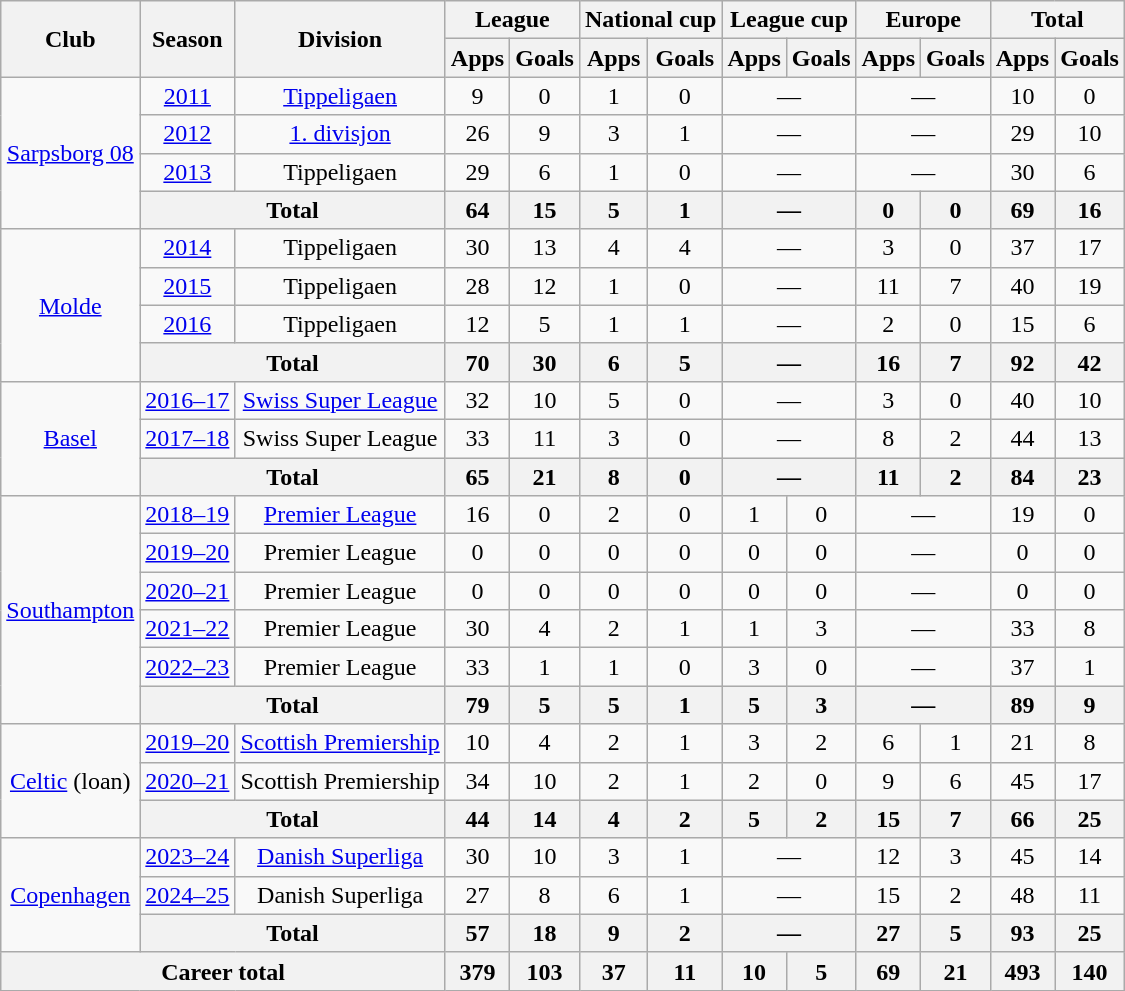<table class="wikitable" style="text-align:center">
<tr>
<th rowspan="2">Club</th>
<th rowspan="2">Season</th>
<th rowspan="2">Division</th>
<th colspan="2">League</th>
<th colspan="2">National cup</th>
<th colspan="2">League cup</th>
<th colspan="2">Europe</th>
<th colspan="2">Total</th>
</tr>
<tr>
<th>Apps</th>
<th>Goals</th>
<th>Apps</th>
<th>Goals</th>
<th>Apps</th>
<th>Goals</th>
<th>Apps</th>
<th>Goals</th>
<th>Apps</th>
<th>Goals</th>
</tr>
<tr>
<td rowspan="4"><a href='#'>Sarpsborg 08</a></td>
<td><a href='#'>2011</a></td>
<td><a href='#'>Tippeligaen</a></td>
<td>9</td>
<td>0</td>
<td>1</td>
<td>0</td>
<td colspan="2">—</td>
<td colspan="2">—</td>
<td>10</td>
<td>0</td>
</tr>
<tr>
<td><a href='#'>2012</a></td>
<td><a href='#'>1. divisjon</a></td>
<td>26</td>
<td>9</td>
<td>3</td>
<td>1</td>
<td colspan="2">—</td>
<td colspan="2">—</td>
<td>29</td>
<td>10</td>
</tr>
<tr>
<td><a href='#'>2013</a></td>
<td>Tippeligaen</td>
<td>29</td>
<td>6</td>
<td>1</td>
<td>0</td>
<td colspan="2">—</td>
<td colspan="2">—</td>
<td>30</td>
<td>6</td>
</tr>
<tr>
<th colspan="2">Total</th>
<th>64</th>
<th>15</th>
<th>5</th>
<th>1</th>
<th colspan="2">—</th>
<th>0</th>
<th>0</th>
<th>69</th>
<th>16</th>
</tr>
<tr>
<td rowspan="4"><a href='#'>Molde</a></td>
<td><a href='#'>2014</a></td>
<td>Tippeligaen</td>
<td>30</td>
<td>13</td>
<td>4</td>
<td>4</td>
<td colspan="2">—</td>
<td>3</td>
<td>0</td>
<td>37</td>
<td>17</td>
</tr>
<tr>
<td><a href='#'>2015</a></td>
<td>Tippeligaen</td>
<td>28</td>
<td>12</td>
<td>1</td>
<td>0</td>
<td colspan="2">—</td>
<td>11</td>
<td>7</td>
<td>40</td>
<td>19</td>
</tr>
<tr>
<td><a href='#'>2016</a></td>
<td>Tippeligaen</td>
<td>12</td>
<td>5</td>
<td>1</td>
<td>1</td>
<td colspan="2">—</td>
<td>2</td>
<td>0</td>
<td>15</td>
<td>6</td>
</tr>
<tr>
<th colspan="2">Total</th>
<th>70</th>
<th>30</th>
<th>6</th>
<th>5</th>
<th colspan="2">—</th>
<th>16</th>
<th>7</th>
<th>92</th>
<th>42</th>
</tr>
<tr>
<td rowspan="3"><a href='#'>Basel</a></td>
<td><a href='#'>2016–17</a></td>
<td><a href='#'>Swiss Super League</a></td>
<td>32</td>
<td>10</td>
<td>5</td>
<td>0</td>
<td colspan="2">—</td>
<td>3</td>
<td>0</td>
<td>40</td>
<td>10</td>
</tr>
<tr>
<td><a href='#'>2017–18</a></td>
<td>Swiss Super League</td>
<td>33</td>
<td>11</td>
<td>3</td>
<td>0</td>
<td colspan="2">—</td>
<td>8</td>
<td>2</td>
<td>44</td>
<td>13</td>
</tr>
<tr>
<th colspan="2">Total</th>
<th>65</th>
<th>21</th>
<th>8</th>
<th>0</th>
<th colspan="2">—</th>
<th>11</th>
<th>2</th>
<th>84</th>
<th>23</th>
</tr>
<tr>
<td rowspan= "6"><a href='#'>Southampton</a></td>
<td><a href='#'>2018–19</a></td>
<td><a href='#'>Premier League</a></td>
<td>16</td>
<td>0</td>
<td>2</td>
<td>0</td>
<td>1</td>
<td>0</td>
<td colspan=2>—</td>
<td>19</td>
<td>0</td>
</tr>
<tr>
<td><a href='#'>2019–20</a></td>
<td>Premier League</td>
<td>0</td>
<td>0</td>
<td>0</td>
<td>0</td>
<td>0</td>
<td>0</td>
<td colspan=2>—</td>
<td>0</td>
<td>0</td>
</tr>
<tr>
<td><a href='#'>2020–21</a></td>
<td>Premier League</td>
<td>0</td>
<td>0</td>
<td>0</td>
<td>0</td>
<td>0</td>
<td>0</td>
<td colspan=2>—</td>
<td>0</td>
<td>0</td>
</tr>
<tr>
<td><a href='#'>2021–22</a></td>
<td>Premier League</td>
<td>30</td>
<td>4</td>
<td>2</td>
<td>1</td>
<td>1</td>
<td>3</td>
<td colspan=2>—</td>
<td>33</td>
<td>8</td>
</tr>
<tr>
<td><a href='#'>2022–23</a></td>
<td>Premier League</td>
<td>33</td>
<td>1</td>
<td>1</td>
<td>0</td>
<td>3</td>
<td>0</td>
<td colspan=2>—</td>
<td>37</td>
<td>1</td>
</tr>
<tr>
<th colspan="2">Total</th>
<th>79</th>
<th>5</th>
<th>5</th>
<th>1</th>
<th>5</th>
<th>3</th>
<th colspan=2>—</th>
<th>89</th>
<th>9</th>
</tr>
<tr>
<td rowspan="3"><a href='#'>Celtic</a> (loan)</td>
<td><a href='#'>2019–20</a></td>
<td><a href='#'>Scottish Premiership</a></td>
<td>10</td>
<td>4</td>
<td>2</td>
<td>1</td>
<td>3</td>
<td>2</td>
<td>6</td>
<td>1</td>
<td>21</td>
<td>8</td>
</tr>
<tr>
<td><a href='#'>2020–21</a></td>
<td>Scottish Premiership</td>
<td>34</td>
<td>10</td>
<td>2</td>
<td>1</td>
<td>2</td>
<td>0</td>
<td>9</td>
<td>6</td>
<td>45</td>
<td>17</td>
</tr>
<tr>
<th colspan="2">Total</th>
<th>44</th>
<th>14</th>
<th>4</th>
<th>2</th>
<th>5</th>
<th>2</th>
<th>15</th>
<th>7</th>
<th>66</th>
<th>25</th>
</tr>
<tr>
<td rowspan="3"><a href='#'>Copenhagen</a></td>
<td><a href='#'>2023–24</a></td>
<td><a href='#'>Danish Superliga</a></td>
<td>30</td>
<td>10</td>
<td>3</td>
<td>1</td>
<td colspan="2">—</td>
<td>12</td>
<td>3</td>
<td>45</td>
<td>14</td>
</tr>
<tr>
<td><a href='#'>2024–25</a></td>
<td>Danish Superliga</td>
<td>27</td>
<td>8</td>
<td>6</td>
<td>1</td>
<td colspan="2">—</td>
<td>15</td>
<td>2</td>
<td>48</td>
<td>11</td>
</tr>
<tr>
<th colspan="2">Total</th>
<th>57</th>
<th>18</th>
<th>9</th>
<th>2</th>
<th colspan="2">—</th>
<th>27</th>
<th>5</th>
<th>93</th>
<th>25</th>
</tr>
<tr>
<th colspan="3">Career total</th>
<th>379</th>
<th>103</th>
<th>37</th>
<th>11</th>
<th>10</th>
<th>5</th>
<th>69</th>
<th>21</th>
<th>493</th>
<th>140</th>
</tr>
</table>
